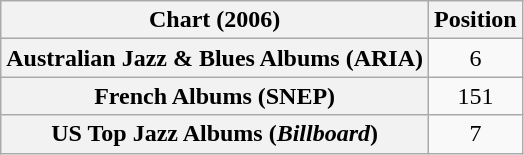<table class="wikitable sortable plainrowheaders" style="text-align:center">
<tr>
<th scope="col">Chart (2006)</th>
<th scope="col">Position</th>
</tr>
<tr>
<th scope="row">Australian Jazz & Blues Albums (ARIA)</th>
<td>6</td>
</tr>
<tr>
<th scope="row">French Albums (SNEP)</th>
<td>151</td>
</tr>
<tr>
<th scope="row">US Top Jazz Albums (<em>Billboard</em>)</th>
<td>7</td>
</tr>
</table>
